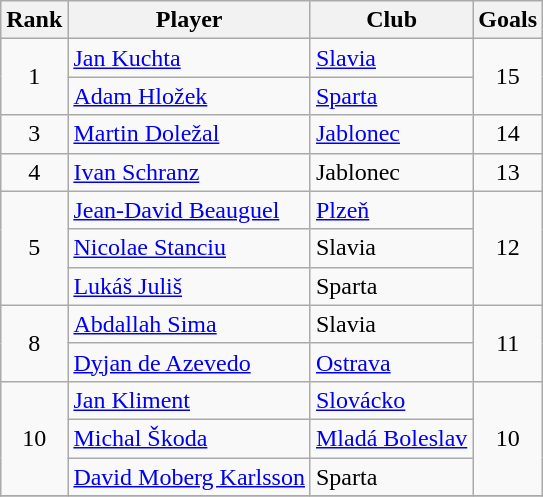<table class="wikitable" style="text-align: center;">
<tr>
<th>Rank</th>
<th>Player</th>
<th>Club</th>
<th>Goals</th>
</tr>
<tr>
<td rowspan="2">1</td>
<td align="left"> <a href='#'>Jan Kuchta</a></td>
<td align="left"><a href='#'>Slavia</a></td>
<td rowspan="2">15</td>
</tr>
<tr>
<td align="left"> <a href='#'>Adam Hložek</a></td>
<td align="left"><a href='#'>Sparta</a></td>
</tr>
<tr>
<td>3</td>
<td align="left"> <a href='#'>Martin Doležal</a></td>
<td align="left"><a href='#'>Jablonec</a></td>
<td>14</td>
</tr>
<tr>
<td>4</td>
<td align="left"> <a href='#'>Ivan Schranz</a></td>
<td align="left">Jablonec</td>
<td>13</td>
</tr>
<tr>
<td rowspan="3">5</td>
<td align="left"> <a href='#'>Jean-David Beauguel</a></td>
<td align="left"><a href='#'>Plzeň</a></td>
<td rowspan="3">12</td>
</tr>
<tr>
<td align="left"> <a href='#'>Nicolae Stanciu</a></td>
<td align="left">Slavia</td>
</tr>
<tr>
<td align="left"> <a href='#'>Lukáš Juliš</a></td>
<td align="left">Sparta</td>
</tr>
<tr>
<td rowspan="2">8</td>
<td align="left"> <a href='#'>Abdallah Sima</a></td>
<td align="left">Slavia</td>
<td rowspan="2">11</td>
</tr>
<tr>
<td align="left"> <a href='#'>Dyjan de Azevedo</a></td>
<td align="left"><a href='#'>Ostrava</a></td>
</tr>
<tr>
<td rowspan="3">10</td>
<td align="left"> <a href='#'>Jan Kliment</a></td>
<td align="left"><a href='#'>Slovácko</a></td>
<td rowspan="3">10</td>
</tr>
<tr>
<td align="left"> <a href='#'>Michal Škoda</a></td>
<td align="left"><a href='#'>Mladá Boleslav</a></td>
</tr>
<tr>
<td align="left"> <a href='#'>David Moberg Karlsson</a></td>
<td align="left">Sparta</td>
</tr>
<tr>
</tr>
</table>
